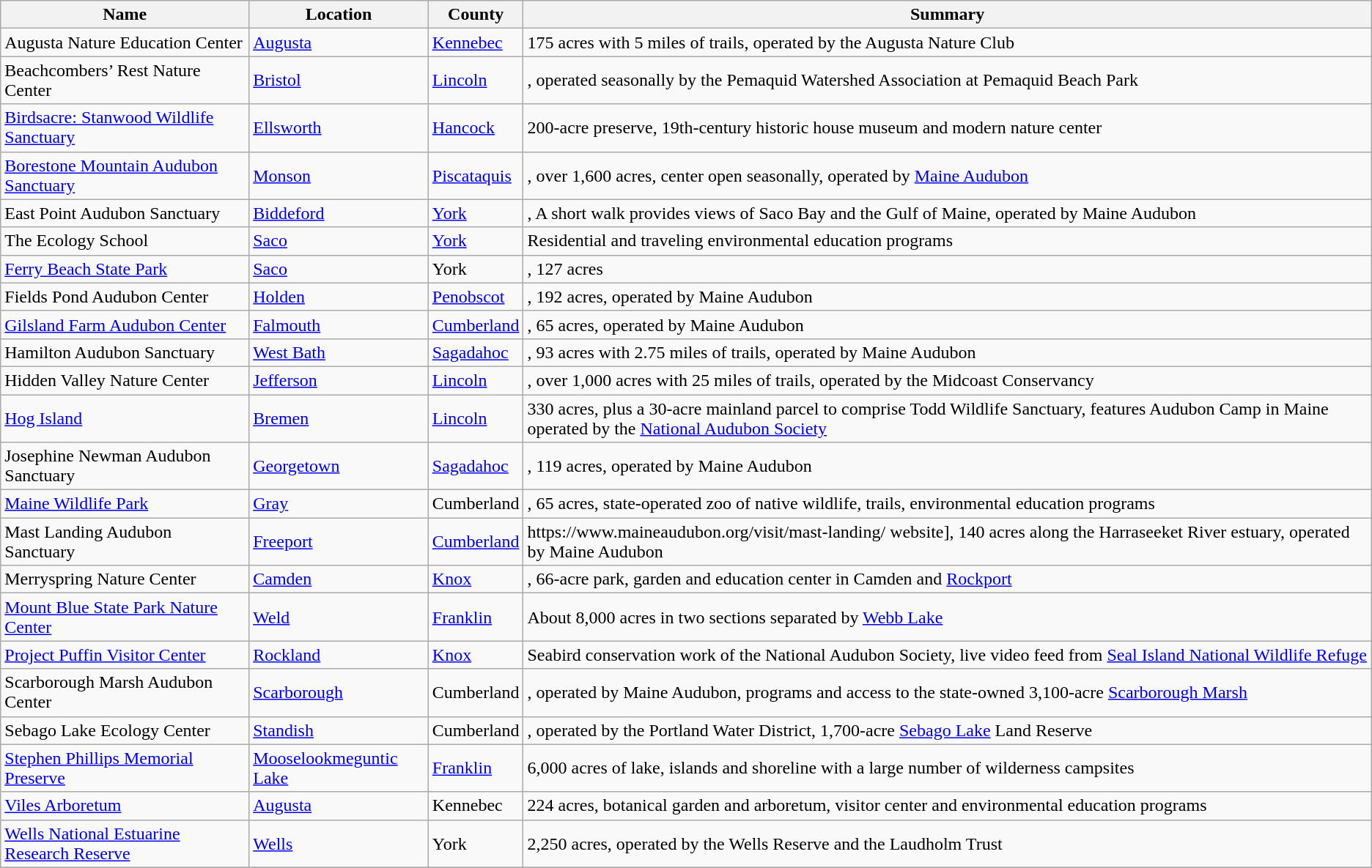<table class="wikitable sortable">
<tr>
<th>Name</th>
<th>Location</th>
<th>County</th>
<th>Summary</th>
</tr>
<tr>
<td>Augusta Nature Education Center</td>
<td><a href='#'>Augusta</a></td>
<td><a href='#'>Kennebec</a></td>
<td>175 acres with 5 miles of trails, operated by the Augusta Nature Club</td>
</tr>
<tr>
<td>Beachcombers’ Rest Nature Center</td>
<td><a href='#'>Bristol</a></td>
<td><a href='#'>Lincoln</a></td>
<td>, operated seasonally by the Pemaquid Watershed Association at Pemaquid Beach Park</td>
</tr>
<tr>
<td><a href='#'>Birdsacre: Stanwood Wildlife Sanctuary</a></td>
<td><a href='#'>Ellsworth</a></td>
<td><a href='#'>Hancock</a></td>
<td>200-acre preserve, 19th-century historic house museum and modern nature center</td>
</tr>
<tr>
<td><a href='#'>Borestone Mountain Audubon Sanctuary</a></td>
<td><a href='#'>Monson</a></td>
<td><a href='#'>Piscataquis</a></td>
<td>, over 1,600 acres, center open seasonally, operated by <a href='#'>Maine Audubon</a></td>
</tr>
<tr>
<td>East Point Audubon Sanctuary</td>
<td><a href='#'>Biddeford</a></td>
<td><a href='#'>York</a></td>
<td>, A short walk provides views of Saco Bay and the Gulf of Maine, operated by Maine Audubon</td>
</tr>
<tr>
<td>The Ecology School</td>
<td><a href='#'>Saco</a></td>
<td><a href='#'>York</a></td>
<td>Residential and traveling environmental education programs</td>
</tr>
<tr>
<td><a href='#'>Ferry Beach State Park</a></td>
<td><a href='#'>Saco</a></td>
<td>York</td>
<td>, 127 acres</td>
</tr>
<tr>
<td>Fields Pond Audubon Center</td>
<td><a href='#'>Holden</a></td>
<td><a href='#'>Penobscot</a></td>
<td>, 192 acres, operated by Maine Audubon</td>
</tr>
<tr>
<td><a href='#'>Gilsland Farm Audubon Center</a></td>
<td><a href='#'>Falmouth</a></td>
<td><a href='#'>Cumberland</a></td>
<td>, 65 acres, operated by Maine Audubon</td>
</tr>
<tr>
<td>Hamilton Audubon Sanctuary</td>
<td><a href='#'>West Bath</a></td>
<td><a href='#'>Sagadahoc</a></td>
<td>, 93 acres with 2.75 miles of trails, operated by Maine Audubon</td>
</tr>
<tr>
<td>Hidden Valley Nature Center</td>
<td><a href='#'>Jefferson</a></td>
<td><a href='#'>Lincoln</a></td>
<td>, over 1,000 acres with 25 miles of trails, operated by the Midcoast Conservancy</td>
</tr>
<tr>
<td><a href='#'>Hog Island</a></td>
<td><a href='#'>Bremen</a></td>
<td><a href='#'>Lincoln</a></td>
<td>330 acres, plus a 30-acre mainland parcel to comprise Todd Wildlife Sanctuary, features Audubon Camp in Maine operated by the <a href='#'>National Audubon Society</a></td>
</tr>
<tr>
<td>Josephine Newman Audubon Sanctuary</td>
<td><a href='#'>Georgetown</a></td>
<td><a href='#'>Sagadahoc</a></td>
<td>, 119 acres, operated by Maine Audubon</td>
</tr>
<tr>
<td><a href='#'>Maine Wildlife Park</a></td>
<td><a href='#'>Gray</a></td>
<td>Cumberland</td>
<td>, 65 acres, state-operated zoo of native wildlife, trails, environmental education programs</td>
</tr>
<tr>
<td>Mast Landing Audubon Sanctuary</td>
<td><a href='#'>Freeport</a></td>
<td><a href='#'>Cumberland</a></td>
<td>https://www.maineaudubon.org/visit/mast-landing/ website], 140 acres along the Harraseeket River estuary, operated by Maine Audubon</td>
</tr>
<tr>
<td>Merryspring Nature Center</td>
<td><a href='#'>Camden</a></td>
<td><a href='#'>Knox</a></td>
<td>, 66-acre park, garden and education center in Camden and <a href='#'>Rockport</a></td>
</tr>
<tr>
<td><a href='#'>Mount Blue State Park Nature Center</a></td>
<td><a href='#'>Weld</a></td>
<td><a href='#'>Franklin</a></td>
<td>About 8,000 acres in two sections separated by <a href='#'>Webb Lake</a></td>
</tr>
<tr>
<td><a href='#'>Project Puffin Visitor Center</a></td>
<td><a href='#'>Rockland</a></td>
<td><a href='#'>Knox</a></td>
<td>Seabird conservation work of the National Audubon Society, live video feed from <a href='#'>Seal Island National Wildlife Refuge</a></td>
</tr>
<tr>
<td>Scarborough Marsh Audubon Center</td>
<td><a href='#'>Scarborough</a></td>
<td>Cumberland</td>
<td>, operated by Maine Audubon, programs and access to the state-owned 3,100-acre <a href='#'>Scarborough Marsh</a></td>
</tr>
<tr>
<td>Sebago Lake Ecology Center</td>
<td><a href='#'>Standish</a></td>
<td>Cumberland</td>
<td>, operated by the Portland Water District, 1,700-acre <a href='#'>Sebago Lake</a> Land Reserve</td>
</tr>
<tr>
<td><a href='#'>Stephen Phillips Memorial Preserve</a></td>
<td><a href='#'>Mooselookmeguntic Lake</a></td>
<td><a href='#'>Franklin</a></td>
<td>6,000 acres of lake, islands and shoreline with a large number of wilderness campsites</td>
</tr>
<tr>
<td><a href='#'>Viles Arboretum</a></td>
<td><a href='#'>Augusta</a></td>
<td>Kennebec</td>
<td>224 acres, botanical garden and arboretum, visitor center and environmental education programs</td>
</tr>
<tr>
<td><a href='#'>Wells National Estuarine Research Reserve</a></td>
<td><a href='#'>Wells</a></td>
<td>York</td>
<td>2,250 acres, operated by the Wells Reserve and the Laudholm Trust</td>
</tr>
<tr>
</tr>
</table>
